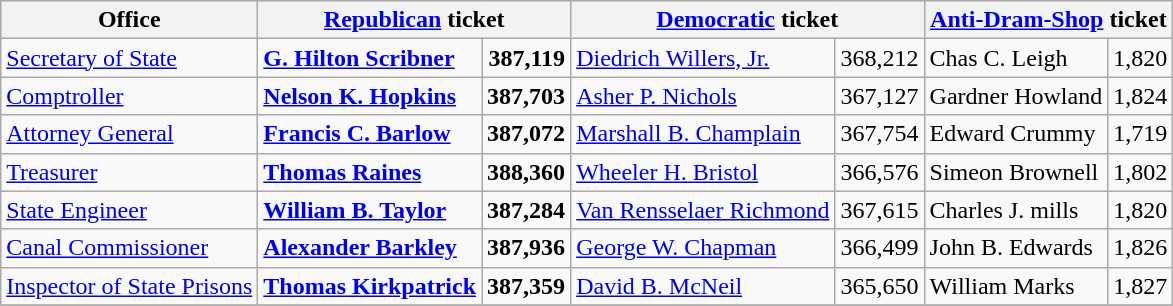<table class=wikitable>
<tr bgcolor=lightgrey>
<th>Office</th>
<th colspan="2" ><a href='#'>Republican</a> ticket</th>
<th colspan="2" ><a href='#'>Democratic</a> ticket</th>
<th colspan="2" ><a href='#'>Anti-Dram-Shop</a> ticket</th>
</tr>
<tr>
<td><a href='#'>Secretary of State</a></td>
<td><strong><a href='#'>G. Hilton Scribner</a></strong></td>
<td align="right"><strong>387,119</strong></td>
<td><a href='#'>Diedrich Willers, Jr.</a></td>
<td align="right">368,212</td>
<td>Chas C. Leigh</td>
<td align="right">1,820</td>
</tr>
<tr>
<td><a href='#'>Comptroller</a></td>
<td><strong><a href='#'>Nelson K. Hopkins</a></strong></td>
<td align="right"><strong>387,703</strong></td>
<td><a href='#'>Asher P. Nichols</a></td>
<td align="right">367,127</td>
<td>Gardner Howland</td>
<td align="right">1,824</td>
</tr>
<tr>
<td><a href='#'>Attorney General</a></td>
<td><strong><a href='#'>Francis C. Barlow</a></strong></td>
<td align="right"><strong>387,072</strong></td>
<td><a href='#'>Marshall B. Champlain</a></td>
<td align="right">367,754</td>
<td>Edward Crummy</td>
<td align="right">1,719</td>
</tr>
<tr>
<td><a href='#'>Treasurer</a></td>
<td><strong><a href='#'>Thomas Raines</a></strong></td>
<td align="right"><strong>388,360</strong></td>
<td><a href='#'>Wheeler H. Bristol</a></td>
<td align="right">366,576</td>
<td>Simeon Brownell</td>
<td align="right">1,802</td>
</tr>
<tr>
<td><a href='#'>State Engineer</a></td>
<td><strong><a href='#'>William B. Taylor</a></strong></td>
<td align="right"><strong>387,284</strong></td>
<td><a href='#'>Van Rensselaer Richmond</a></td>
<td align="right">367,615</td>
<td>Charles J. mills</td>
<td align="right">1,820</td>
</tr>
<tr>
<td><a href='#'>Canal Commissioner</a></td>
<td><strong><a href='#'>Alexander Barkley</a></strong></td>
<td align="right"><strong>387,936</strong></td>
<td><a href='#'>George W. Chapman</a></td>
<td align="right">366,499</td>
<td>John B. Edwards</td>
<td align="right">1,826</td>
</tr>
<tr>
<td><a href='#'>Inspector of State Prisons</a></td>
<td><strong><a href='#'>Thomas Kirkpatrick</a></strong></td>
<td align="right"><strong>387,359</strong></td>
<td><a href='#'>David B. McNeil</a></td>
<td align="right">365,650</td>
<td>William Marks</td>
<td align="right">1,827</td>
</tr>
<tr>
</tr>
</table>
